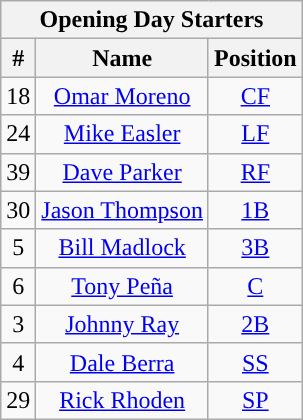<table class="wikitable" style="text-align:center">
<tr>
<th colspan="3">Opening Day Starters</th>
</tr>
<tr>
<th>#</th>
<th>Name</th>
<th>Position</th>
</tr>
<tr>
<td>18</td>
<td><a href='#'>Omar Moreno</a></td>
<td><a href='#'>CF</a></td>
</tr>
<tr>
<td>24</td>
<td><a href='#'>Mike Easler</a></td>
<td><a href='#'>LF</a></td>
</tr>
<tr>
<td>39</td>
<td><a href='#'>Dave Parker</a></td>
<td><a href='#'>RF</a></td>
</tr>
<tr>
<td>30</td>
<td><a href='#'>Jason Thompson</a></td>
<td><a href='#'>1B</a></td>
</tr>
<tr>
<td>5</td>
<td><a href='#'>Bill Madlock</a></td>
<td><a href='#'>3B</a></td>
</tr>
<tr>
<td>6</td>
<td><a href='#'>Tony Peña</a></td>
<td><a href='#'>C</a></td>
</tr>
<tr>
<td>3</td>
<td><a href='#'>Johnny Ray</a></td>
<td><a href='#'>2B</a></td>
</tr>
<tr>
<td>4</td>
<td><a href='#'>Dale Berra</a></td>
<td><a href='#'>SS</a></td>
</tr>
<tr>
<td>29</td>
<td><a href='#'>Rick Rhoden</a></td>
<td><a href='#'>SP</a></td>
</tr>
</table>
